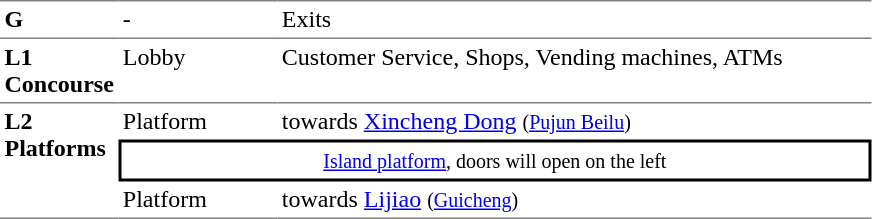<table table border=0 cellspacing=0 cellpadding=3>
<tr>
<td style="border-top:solid 1px gray;" width=50 valign=top><strong>G</strong></td>
<td style="border-top:solid 1px gray;" width=100 valign=top>-</td>
<td style="border-top:solid 1px gray;" width=390 valign=top>Exits</td>
</tr>
<tr>
<td style="border-bottom:solid 1px gray; border-top:solid 1px gray;" valign=top width=50><strong>L1<br>Concourse</strong></td>
<td style="border-bottom:solid 1px gray; border-top:solid 1px gray;" valign=top width=100>Lobby</td>
<td style="border-bottom:solid 1px gray; border-top:solid 1px gray;" valign=top width=390>Customer Service, Shops, Vending machines, ATMs</td>
</tr>
<tr>
<td style="border-bottom:solid 1px gray;" rowspan=4 valign=top><strong>L2<br>Platforms</strong></td>
<td>Platform </td>
<td>  towards <a href='#'>Xincheng Dong</a> <small>(<a href='#'>Pujun Beilu</a>)</small></td>
</tr>
<tr>
<td style="border-right:solid 2px black;border-left:solid 2px black;border-top:solid 2px black;border-bottom:solid 2px black;text-align:center;" colspan=2><small><a href='#'>Island platform</a>, doors will open on the left</small></td>
</tr>
<tr>
<td style="border-bottom:solid 1px gray;">Platform </td>
<td style="border-bottom:solid 1px gray;"> towards <a href='#'>Lijiao</a> <small>(<a href='#'>Guicheng</a>)</small> </td>
</tr>
</table>
